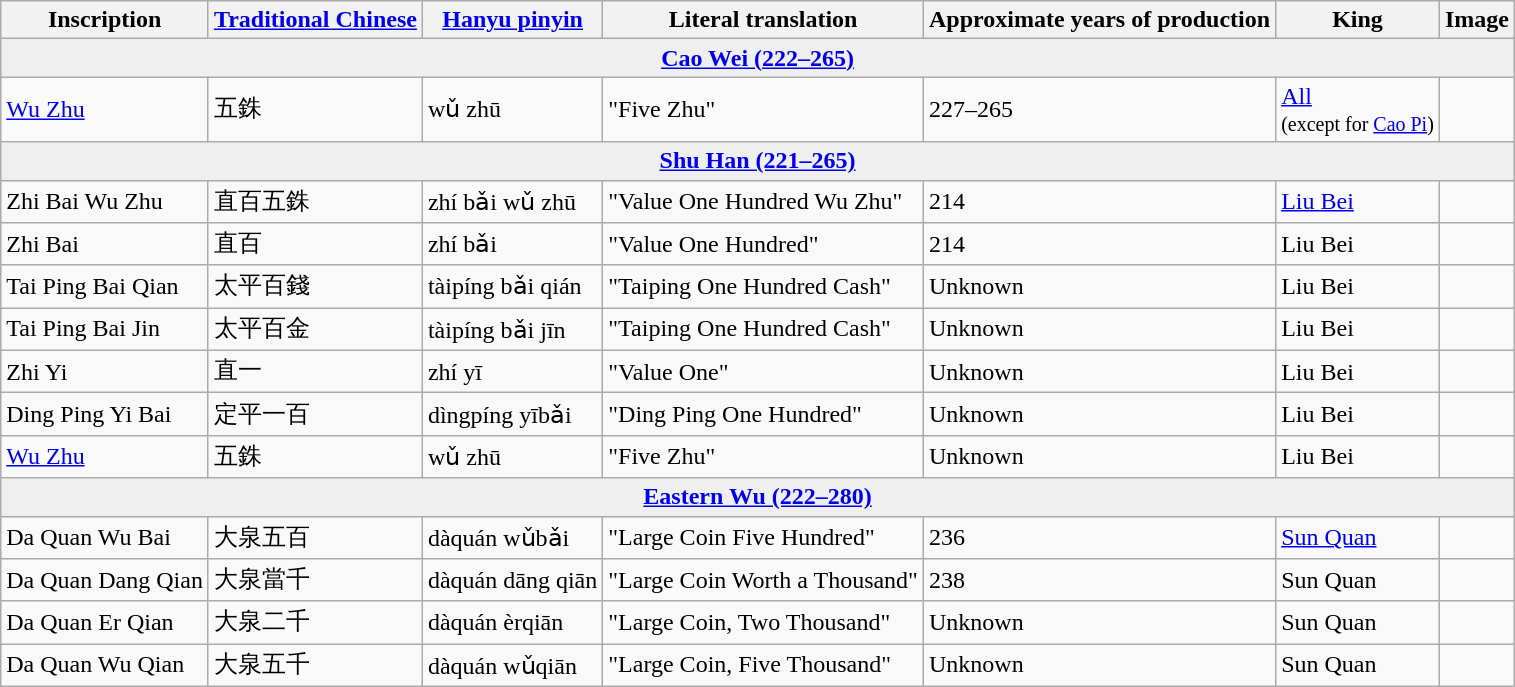<table class="wikitable">
<tr>
<th>Inscription</th>
<th><a href='#'>Traditional Chinese</a></th>
<th><a href='#'>Hanyu pinyin</a></th>
<th>Literal translation</th>
<th>Approximate years of production</th>
<th>King</th>
<th>Image</th>
</tr>
<tr>
<td colspan=7 align="center" style="background:#efefef;"><strong><a href='#'>Cao Wei (222–265)</a></strong></td>
</tr>
<tr>
<td><a href='#'>Wu Zhu</a></td>
<td>五銖</td>
<td>wǔ zhū</td>
<td>"Five Zhu"</td>
<td>227–265</td>
<td><a href='#'>All</a><br><small>(except for <a href='#'>Cao Pi</a>)</small></td>
<td></td>
</tr>
<tr>
<td colspan=7 align="center" style="background:#efefef;"><strong><a href='#'>Shu Han (221–265)</a></strong></td>
</tr>
<tr>
<td>Zhi Bai Wu Zhu</td>
<td>直百五銖</td>
<td>zhí bǎi wǔ zhū</td>
<td>"Value One Hundred Wu Zhu"</td>
<td>214</td>
<td><a href='#'>Liu Bei</a></td>
<td></td>
</tr>
<tr>
<td>Zhi Bai</td>
<td>直百</td>
<td>zhí bǎi</td>
<td>"Value One Hundred"</td>
<td>214</td>
<td>Liu Bei</td>
<td></td>
</tr>
<tr>
<td>Tai Ping Bai Qian</td>
<td>太平百錢</td>
<td>tàipíng bǎi qián</td>
<td>"Taiping One Hundred Cash"</td>
<td>Unknown</td>
<td>Liu Bei</td>
<td></td>
</tr>
<tr>
<td>Tai Ping Bai Jin</td>
<td>太平百金</td>
<td>tàipíng bǎi jīn</td>
<td>"Taiping One Hundred Cash"</td>
<td>Unknown</td>
<td>Liu Bei</td>
<td></td>
</tr>
<tr>
<td>Zhi Yi</td>
<td>直一</td>
<td>zhí yī</td>
<td>"Value One"</td>
<td>Unknown</td>
<td>Liu Bei</td>
<td></td>
</tr>
<tr>
<td>Ding Ping Yi Bai</td>
<td>定平一百</td>
<td>dìngpíng yībǎi</td>
<td>"Ding Ping One Hundred"</td>
<td>Unknown</td>
<td>Liu Bei</td>
<td></td>
</tr>
<tr>
<td><a href='#'>Wu Zhu</a></td>
<td>五銖</td>
<td>wǔ zhū</td>
<td>"Five Zhu"</td>
<td>Unknown</td>
<td>Liu Bei</td>
<td></td>
</tr>
<tr>
<td colspan=7 align="center" style="background:#efefef;"><strong><a href='#'>Eastern Wu (222–280)</a></strong></td>
</tr>
<tr>
<td>Da Quan Wu Bai</td>
<td>大泉五百</td>
<td>dàquán wǔbǎi</td>
<td>"Large Coin Five Hundred"</td>
<td>236</td>
<td><a href='#'>Sun Quan</a></td>
<td></td>
</tr>
<tr>
<td>Da Quan Dang Qian</td>
<td>大泉當千</td>
<td>dàquán dāng qiān</td>
<td>"Large Coin Worth a Thousand"</td>
<td>238</td>
<td>Sun Quan</td>
<td></td>
</tr>
<tr>
<td>Da Quan Er Qian</td>
<td>大泉二千</td>
<td>dàquán èrqiān</td>
<td>"Large Coin, Two Thousand"</td>
<td>Unknown</td>
<td>Sun Quan</td>
<td></td>
</tr>
<tr>
<td>Da Quan Wu Qian</td>
<td>大泉五千</td>
<td>dàquán wǔqiān</td>
<td>"Large Coin, Five Thousand"</td>
<td>Unknown</td>
<td>Sun Quan</td>
<td></td>
</tr>
</table>
